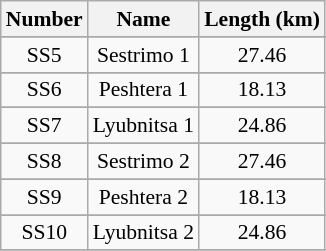<table class="wikitable" border="1" style="font-size:90%;">
<tr>
<th>Number</th>
<th>Name</th>
<th>Length (km)</th>
</tr>
<tr>
</tr>
<tr>
<td rowspan=1 align=center>SS5</td>
<td rowspan=1 align=center>Sestrimo 1</td>
<td rowspan=1 align=center>27.46</td>
</tr>
<tr>
</tr>
<tr>
<td rowspan=1 align=center>SS6</td>
<td rowspan=1 align=center>Peshtera 1</td>
<td rowspan=1 align=center>18.13</td>
</tr>
<tr>
</tr>
<tr>
<td rowspan=1 align=center>SS7</td>
<td rowspan=1 align=center>Lyubnitsa 1</td>
<td rowspan=1 align=center>24.86</td>
</tr>
<tr>
</tr>
<tr>
<td rowspan=1 align=center>SS8</td>
<td rowspan=1 align=center>Sestrimo 2</td>
<td rowspan=1 align=center>27.46</td>
</tr>
<tr>
</tr>
<tr>
<td rowspan=1 align=center>SS9</td>
<td rowspan=1 align=center>Peshtera 2</td>
<td rowspan=1 align=center>18.13</td>
</tr>
<tr>
</tr>
<tr>
<td rowspan=1 align=center>SS10</td>
<td rowspan=1 align=center>Lyubnitsa 2</td>
<td rowspan=1 align=center>24.86</td>
</tr>
<tr>
</tr>
</table>
